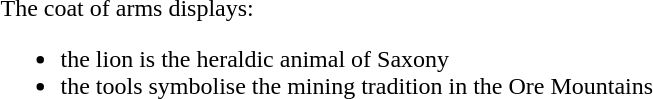<table>
<tr valign=top>
<td></td>
<td>The coat of arms displays:<br><ul><li>the lion is the heraldic animal of Saxony</li><li>the tools symbolise the mining tradition in the Ore Mountains</li></ul></td>
</tr>
</table>
